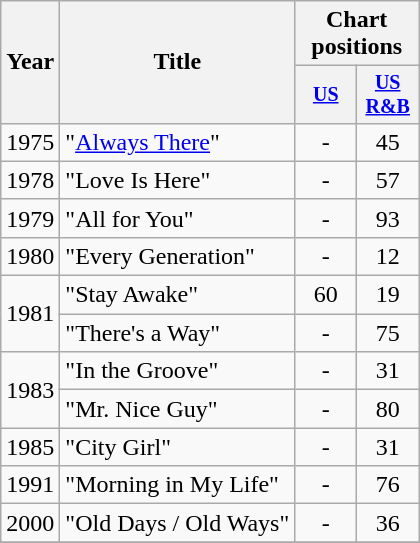<table class="wikitable" style="text-align:center;">
<tr>
<th rowspan="2">Year</th>
<th rowspan="2">Title</th>
<th colspan="2">Chart positions</th>
</tr>
<tr style="font-size:smaller;">
<th width="35"><a href='#'>US</a><br></th>
<th width="35"><a href='#'>US<br>R&B</a><br></th>
</tr>
<tr>
<td>1975</td>
<td align="left">"<a href='#'>Always There</a>"</td>
<td>-</td>
<td>45</td>
</tr>
<tr>
<td>1978</td>
<td align="left">"Love Is Here"</td>
<td>-</td>
<td>57</td>
</tr>
<tr>
<td>1979</td>
<td align="left">"All for You"</td>
<td>-</td>
<td>93</td>
</tr>
<tr>
<td>1980</td>
<td align="left">"Every Generation"</td>
<td>-</td>
<td>12</td>
</tr>
<tr>
<td rowspan="2">1981</td>
<td align="left">"Stay Awake"</td>
<td>60</td>
<td>19</td>
</tr>
<tr>
<td align="left">"There's a Way"</td>
<td>-</td>
<td>75</td>
</tr>
<tr>
<td rowspan="2">1983</td>
<td align="left">"In the Groove"</td>
<td>-</td>
<td>31</td>
</tr>
<tr>
<td align="left">"Mr. Nice Guy"</td>
<td>-</td>
<td>80</td>
</tr>
<tr>
<td>1985</td>
<td align="left">"City Girl"</td>
<td>-</td>
<td>31</td>
</tr>
<tr>
<td>1991</td>
<td align="left">"Morning in My Life"</td>
<td>-</td>
<td>76</td>
</tr>
<tr>
<td>2000</td>
<td align="left">"Old Days / Old Ways"</td>
<td>-</td>
<td>36</td>
</tr>
<tr>
</tr>
</table>
